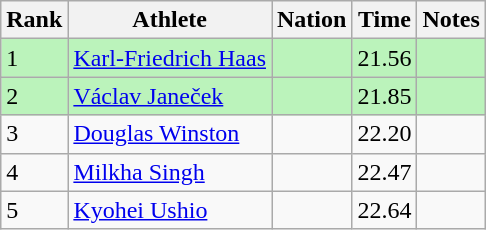<table class="wikitable">
<tr>
<th>Rank</th>
<th>Athlete</th>
<th>Nation</th>
<th>Time</th>
<th>Notes</th>
</tr>
<tr bgcolor=bbf3bb>
<td>1</td>
<td align=left><a href='#'>Karl-Friedrich Haas</a></td>
<td align=left></td>
<td>21.56</td>
<td></td>
</tr>
<tr bgcolor=bbf3bb>
<td>2</td>
<td align=left><a href='#'>Václav Janeček</a></td>
<td align=left></td>
<td>21.85</td>
<td></td>
</tr>
<tr>
<td>3</td>
<td align=left><a href='#'>Douglas Winston</a></td>
<td align=left></td>
<td>22.20</td>
<td></td>
</tr>
<tr>
<td>4</td>
<td align=left><a href='#'>Milkha Singh</a></td>
<td align=left></td>
<td>22.47</td>
<td></td>
</tr>
<tr>
<td>5</td>
<td align=left><a href='#'>Kyohei Ushio</a></td>
<td align=left></td>
<td>22.64</td>
<td></td>
</tr>
</table>
